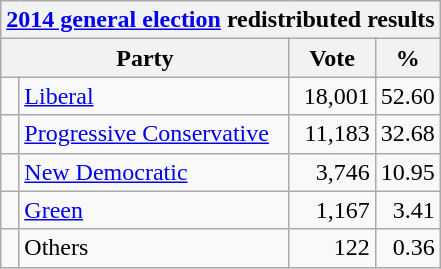<table class="wikitable">
<tr>
<th colspan="4"><a href='#'>2014 general election</a> redistributed results</th>
</tr>
<tr>
<th bgcolor="#DDDDFF" width="130px" colspan="2">Party</th>
<th bgcolor="#DDDDFF" width="50px">Vote</th>
<th bgcolor="#DDDDFF" width="30px">%</th>
</tr>
<tr>
<td> </td>
<td><a href='#'>Liberal</a></td>
<td align=right>18,001</td>
<td align=right>52.60</td>
</tr>
<tr>
<td> </td>
<td><a href='#'>Progressive Conservative</a></td>
<td align=right>11,183</td>
<td align=right>32.68</td>
</tr>
<tr>
<td> </td>
<td><a href='#'>New Democratic</a></td>
<td align=right>3,746</td>
<td align=right>10.95</td>
</tr>
<tr>
<td> </td>
<td><a href='#'>Green</a></td>
<td align=right>1,167</td>
<td align=right>3.41</td>
</tr>
<tr>
<td> </td>
<td>Others</td>
<td align=right>122</td>
<td align=right>0.36</td>
</tr>
</table>
